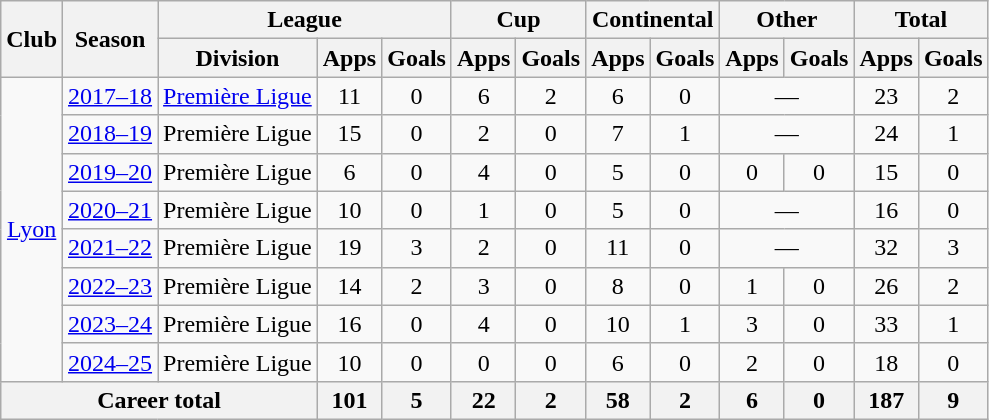<table class="wikitable" style="text-align: center;">
<tr>
<th rowspan="2">Club</th>
<th rowspan="2">Season</th>
<th colspan="3">League</th>
<th colspan="2">Cup</th>
<th colspan="2">Continental</th>
<th colspan="2">Other</th>
<th colspan="2">Total</th>
</tr>
<tr>
<th>Division</th>
<th>Apps</th>
<th>Goals</th>
<th>Apps</th>
<th>Goals</th>
<th>Apps</th>
<th>Goals</th>
<th>Apps</th>
<th>Goals</th>
<th>Apps</th>
<th>Goals</th>
</tr>
<tr>
<td rowspan="8"><a href='#'>Lyon</a></td>
<td><a href='#'>2017–18</a></td>
<td><a href='#'>Première Ligue</a></td>
<td>11</td>
<td>0</td>
<td>6</td>
<td>2</td>
<td>6</td>
<td>0</td>
<td colspan="2">—</td>
<td>23</td>
<td>2</td>
</tr>
<tr>
<td><a href='#'>2018–19</a></td>
<td>Première Ligue</td>
<td>15</td>
<td>0</td>
<td>2</td>
<td>0</td>
<td>7</td>
<td>1</td>
<td colspan="2">—</td>
<td>24</td>
<td>1</td>
</tr>
<tr>
<td><a href='#'>2019–20</a></td>
<td>Première Ligue</td>
<td>6</td>
<td>0</td>
<td>4</td>
<td>0</td>
<td>5</td>
<td>0</td>
<td>0</td>
<td>0</td>
<td>15</td>
<td>0</td>
</tr>
<tr>
<td><a href='#'>2020–21</a></td>
<td>Première Ligue</td>
<td>10</td>
<td>0</td>
<td>1</td>
<td>0</td>
<td>5</td>
<td>0</td>
<td colspan="2">—</td>
<td>16</td>
<td>0</td>
</tr>
<tr>
<td><a href='#'>2021–22</a></td>
<td>Première Ligue</td>
<td>19</td>
<td>3</td>
<td>2</td>
<td>0</td>
<td>11</td>
<td>0</td>
<td colspan="2">—</td>
<td>32</td>
<td>3</td>
</tr>
<tr>
<td><a href='#'>2022–23</a></td>
<td>Première Ligue</td>
<td>14</td>
<td>2</td>
<td>3</td>
<td>0</td>
<td>8</td>
<td>0</td>
<td>1</td>
<td>0</td>
<td>26</td>
<td>2</td>
</tr>
<tr>
<td><a href='#'>2023–24</a></td>
<td>Première Ligue</td>
<td>16</td>
<td>0</td>
<td>4</td>
<td>0</td>
<td>10</td>
<td>1</td>
<td>3</td>
<td>0</td>
<td>33</td>
<td>1</td>
</tr>
<tr>
<td><a href='#'>2024–25</a></td>
<td>Première Ligue</td>
<td>10</td>
<td>0</td>
<td>0</td>
<td>0</td>
<td>6</td>
<td>0</td>
<td>2</td>
<td>0</td>
<td>18</td>
<td>0</td>
</tr>
<tr>
<th colspan="3">Career total</th>
<th>101</th>
<th>5</th>
<th>22</th>
<th>2</th>
<th>58</th>
<th>2</th>
<th>6</th>
<th>0</th>
<th>187</th>
<th>9</th>
</tr>
</table>
